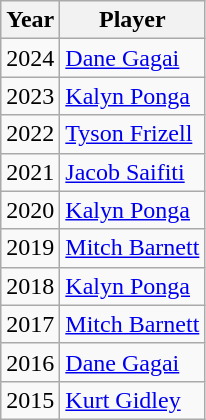<table class="wikitable">
<tr>
<th>Year</th>
<th>Player</th>
</tr>
<tr>
<td>2024</td>
<td><a href='#'>Dane Gagai</a></td>
</tr>
<tr |->
<td>2023</td>
<td><a href='#'>Kalyn Ponga</a></td>
</tr>
<tr>
<td>2022</td>
<td><a href='#'>Tyson Frizell</a></td>
</tr>
<tr>
<td>2021</td>
<td><a href='#'>Jacob Saifiti</a></td>
</tr>
<tr>
<td>2020</td>
<td><a href='#'>Kalyn Ponga</a></td>
</tr>
<tr>
<td>2019</td>
<td><a href='#'>Mitch Barnett</a></td>
</tr>
<tr>
<td>2018</td>
<td><a href='#'>Kalyn Ponga</a></td>
</tr>
<tr>
<td>2017</td>
<td><a href='#'>Mitch Barnett</a></td>
</tr>
<tr>
<td>2016</td>
<td><a href='#'>Dane Gagai</a></td>
</tr>
<tr>
<td>2015</td>
<td><a href='#'>Kurt Gidley</a></td>
</tr>
</table>
